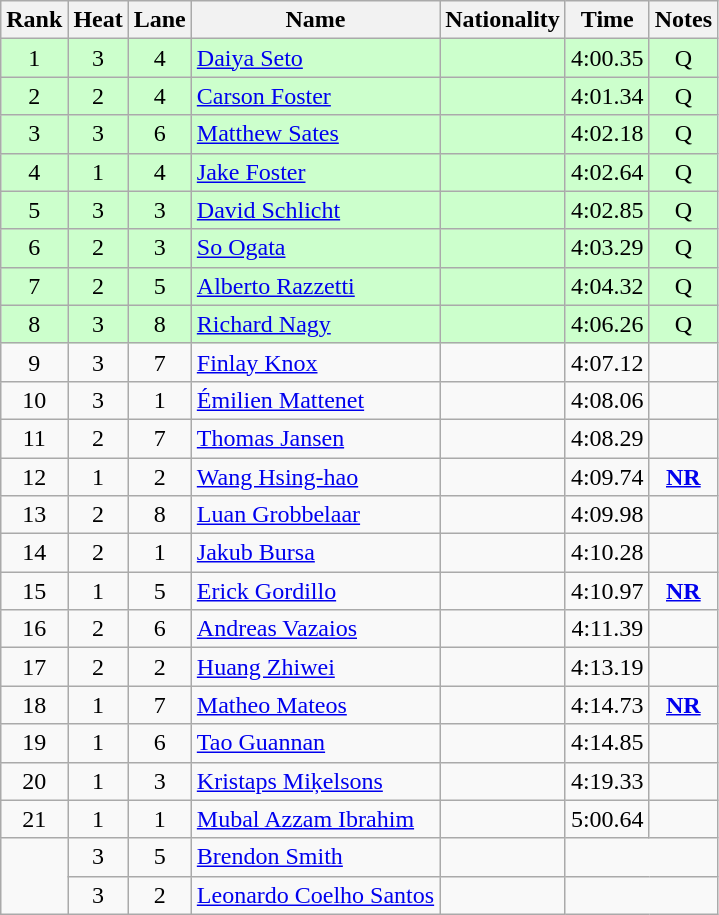<table class="wikitable sortable" style="text-align:center">
<tr>
<th>Rank</th>
<th>Heat</th>
<th>Lane</th>
<th>Name</th>
<th>Nationality</th>
<th>Time</th>
<th>Notes</th>
</tr>
<tr bgcolor=ccffcc>
<td>1</td>
<td>3</td>
<td>4</td>
<td align=left><a href='#'>Daiya Seto</a></td>
<td align=left></td>
<td>4:00.35</td>
<td>Q</td>
</tr>
<tr bgcolor=ccffcc>
<td>2</td>
<td>2</td>
<td>4</td>
<td align=left><a href='#'>Carson Foster</a></td>
<td align=left></td>
<td>4:01.34</td>
<td>Q</td>
</tr>
<tr bgcolor=ccffcc>
<td>3</td>
<td>3</td>
<td>6</td>
<td align=left><a href='#'>Matthew Sates</a></td>
<td align=left></td>
<td>4:02.18</td>
<td>Q</td>
</tr>
<tr bgcolor=ccffcc>
<td>4</td>
<td>1</td>
<td>4</td>
<td align=left><a href='#'>Jake Foster</a></td>
<td align=left></td>
<td>4:02.64</td>
<td>Q</td>
</tr>
<tr bgcolor=ccffcc>
<td>5</td>
<td>3</td>
<td>3</td>
<td align=left><a href='#'>David Schlicht</a></td>
<td align=left></td>
<td>4:02.85</td>
<td>Q</td>
</tr>
<tr bgcolor=ccffcc>
<td>6</td>
<td>2</td>
<td>3</td>
<td align=left><a href='#'>So Ogata</a></td>
<td align=left></td>
<td>4:03.29</td>
<td>Q</td>
</tr>
<tr bgcolor=ccffcc>
<td>7</td>
<td>2</td>
<td>5</td>
<td align=left><a href='#'>Alberto Razzetti</a></td>
<td align=left></td>
<td>4:04.32</td>
<td>Q</td>
</tr>
<tr bgcolor=ccffcc>
<td>8</td>
<td>3</td>
<td>8</td>
<td align=left><a href='#'>Richard Nagy</a></td>
<td align=left></td>
<td>4:06.26</td>
<td>Q</td>
</tr>
<tr>
<td>9</td>
<td>3</td>
<td>7</td>
<td align=left><a href='#'>Finlay Knox</a></td>
<td align=left></td>
<td>4:07.12</td>
<td></td>
</tr>
<tr>
<td>10</td>
<td>3</td>
<td>1</td>
<td align=left><a href='#'>Émilien Mattenet</a></td>
<td align=left></td>
<td>4:08.06</td>
<td></td>
</tr>
<tr>
<td>11</td>
<td>2</td>
<td>7</td>
<td align=left><a href='#'>Thomas Jansen</a></td>
<td align=left></td>
<td>4:08.29</td>
<td></td>
</tr>
<tr>
<td>12</td>
<td>1</td>
<td>2</td>
<td align=left><a href='#'>Wang Hsing-hao</a></td>
<td align=left></td>
<td>4:09.74</td>
<td><strong><a href='#'>NR</a></strong></td>
</tr>
<tr>
<td>13</td>
<td>2</td>
<td>8</td>
<td align=left><a href='#'>Luan Grobbelaar</a></td>
<td align=left></td>
<td>4:09.98</td>
<td></td>
</tr>
<tr>
<td>14</td>
<td>2</td>
<td>1</td>
<td align=left><a href='#'>Jakub Bursa</a></td>
<td align=left></td>
<td>4:10.28</td>
<td></td>
</tr>
<tr>
<td>15</td>
<td>1</td>
<td>5</td>
<td align=left><a href='#'>Erick Gordillo</a></td>
<td align=left></td>
<td>4:10.97</td>
<td><strong><a href='#'>NR</a></strong></td>
</tr>
<tr>
<td>16</td>
<td>2</td>
<td>6</td>
<td align=left><a href='#'>Andreas Vazaios</a></td>
<td align=left></td>
<td>4:11.39</td>
<td></td>
</tr>
<tr>
<td>17</td>
<td>2</td>
<td>2</td>
<td align=left><a href='#'>Huang Zhiwei</a></td>
<td align=left></td>
<td>4:13.19</td>
<td></td>
</tr>
<tr>
<td>18</td>
<td>1</td>
<td>7</td>
<td align=left><a href='#'>Matheo Mateos</a></td>
<td align=left></td>
<td>4:14.73</td>
<td><strong><a href='#'>NR</a></strong></td>
</tr>
<tr>
<td>19</td>
<td>1</td>
<td>6</td>
<td align=left><a href='#'>Tao Guannan</a></td>
<td align=left></td>
<td>4:14.85</td>
<td></td>
</tr>
<tr>
<td>20</td>
<td>1</td>
<td>3</td>
<td align=left><a href='#'>Kristaps Miķelsons</a></td>
<td align=left></td>
<td>4:19.33</td>
<td></td>
</tr>
<tr>
<td>21</td>
<td>1</td>
<td>1</td>
<td align=left><a href='#'>Mubal Azzam Ibrahim</a></td>
<td align=left></td>
<td>5:00.64</td>
<td></td>
</tr>
<tr>
<td rowspan=2></td>
<td>3</td>
<td>5</td>
<td align=left><a href='#'>Brendon Smith</a></td>
<td align=left></td>
<td colspan=2></td>
</tr>
<tr>
<td>3</td>
<td>2</td>
<td align=left><a href='#'>Leonardo Coelho Santos</a></td>
<td align=left></td>
<td colspan=2></td>
</tr>
</table>
